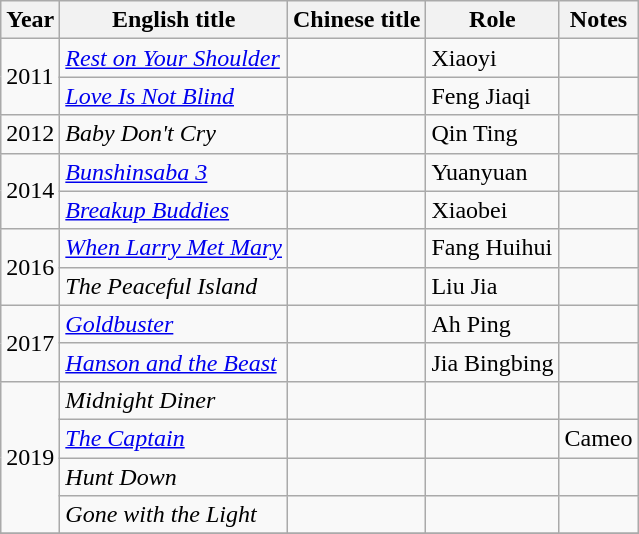<table class="wikitable">
<tr>
<th>Year</th>
<th>English title</th>
<th>Chinese title</th>
<th>Role</th>
<th>Notes</th>
</tr>
<tr>
<td rowspan=2>2011</td>
<td><em><a href='#'>Rest on Your Shoulder</a></em></td>
<td></td>
<td>Xiaoyi</td>
<td></td>
</tr>
<tr>
<td><em><a href='#'>Love Is Not Blind</a></em></td>
<td></td>
<td>Feng Jiaqi</td>
<td></td>
</tr>
<tr>
<td>2012</td>
<td><em>Baby Don't Cry</em></td>
<td></td>
<td>Qin Ting</td>
<td></td>
</tr>
<tr>
<td rowspan=2>2014</td>
<td><em><a href='#'>Bunshinsaba 3</a></em></td>
<td></td>
<td>Yuanyuan</td>
<td></td>
</tr>
<tr>
<td><em><a href='#'>Breakup Buddies</a></em></td>
<td></td>
<td>Xiaobei</td>
<td></td>
</tr>
<tr>
<td rowspan=2>2016</td>
<td><em><a href='#'>When Larry Met Mary </a></em></td>
<td></td>
<td>Fang Huihui</td>
<td></td>
</tr>
<tr>
<td><em>The Peaceful Island</em></td>
<td></td>
<td>Liu Jia</td>
<td></td>
</tr>
<tr>
<td rowspan=2>2017</td>
<td><em><a href='#'>Goldbuster</a></em></td>
<td></td>
<td>Ah Ping</td>
<td></td>
</tr>
<tr>
<td><em><a href='#'>Hanson and the Beast</a></em></td>
<td></td>
<td>Jia Bingbing</td>
<td></td>
</tr>
<tr>
<td rowspan=4>2019</td>
<td><em>Midnight Diner</em></td>
<td></td>
<td></td>
<td></td>
</tr>
<tr>
<td><em><a href='#'>The Captain</a></em></td>
<td></td>
<td></td>
<td>Cameo</td>
</tr>
<tr>
<td><em>Hunt Down</em></td>
<td></td>
<td></td>
<td></td>
</tr>
<tr>
<td><em>Gone with the Light</em></td>
<td></td>
<td></td>
<td></td>
</tr>
<tr>
</tr>
</table>
